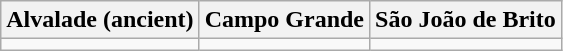<table class="wikitable">
<tr>
<th>Alvalade (ancient)</th>
<th>Campo Grande</th>
<th>São João de Brito</th>
</tr>
<tr>
<td></td>
<td></td>
<td></td>
</tr>
</table>
